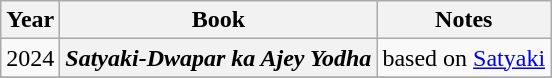<table class="wikitable sortable plainrowheaders">
<tr style="text-align:center;">
<th scope="col">Year</th>
<th scope="col">Book</th>
<th class="unsortable" scope="col">Notes</th>
</tr>
<tr>
<td>2024</td>
<th scope="row"><em>Satyaki-Dwapar ka Ajey Yodha</em></th>
<td>based on <a href='#'>Satyaki</a></td>
</tr>
<tr>
</tr>
</table>
